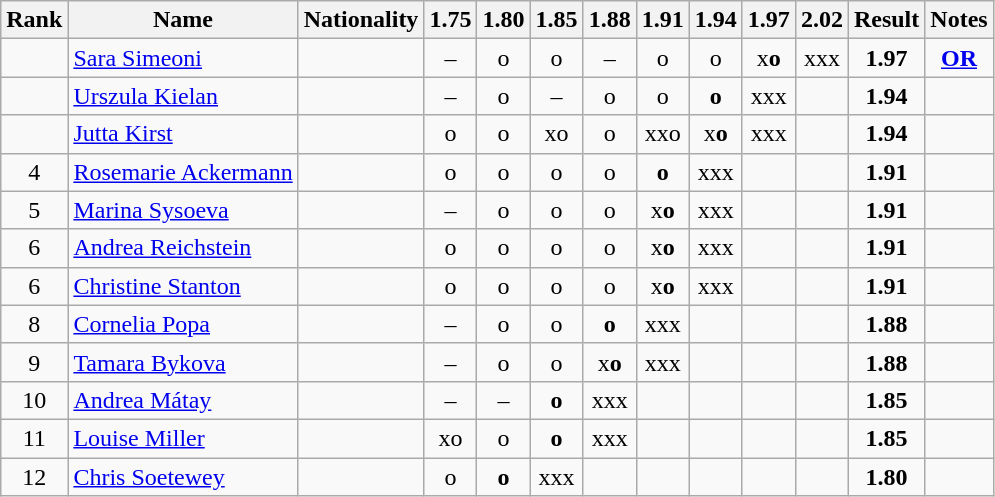<table class="wikitable sortable" style="text-align:center">
<tr>
<th>Rank</th>
<th>Name</th>
<th>Nationality</th>
<th>1.75</th>
<th>1.80</th>
<th>1.85</th>
<th>1.88</th>
<th>1.91</th>
<th>1.94</th>
<th>1.97</th>
<th>2.02</th>
<th>Result</th>
<th>Notes</th>
</tr>
<tr>
<td></td>
<td align=left><a href='#'>Sara Simeoni</a></td>
<td align=left></td>
<td>–</td>
<td>o</td>
<td>o</td>
<td>–</td>
<td>o</td>
<td>o</td>
<td>x<strong>o</strong></td>
<td>xxx</td>
<td><strong>1.97</strong></td>
<td><strong><a href='#'>OR</a></strong></td>
</tr>
<tr>
<td></td>
<td align=left><a href='#'>Urszula Kielan</a></td>
<td align=left></td>
<td>–</td>
<td>o</td>
<td>–</td>
<td>o</td>
<td>o</td>
<td><strong>o</strong></td>
<td>xxx</td>
<td></td>
<td><strong>1.94</strong></td>
<td></td>
</tr>
<tr>
<td></td>
<td align=left><a href='#'>Jutta Kirst</a></td>
<td align=left></td>
<td>o</td>
<td>o</td>
<td>xo</td>
<td>o</td>
<td>xxo</td>
<td>x<strong>o</strong></td>
<td>xxx</td>
<td></td>
<td><strong>1.94</strong></td>
<td></td>
</tr>
<tr>
<td>4</td>
<td align=left><a href='#'>Rosemarie Ackermann</a></td>
<td align=left></td>
<td>o</td>
<td>o</td>
<td>o</td>
<td>o</td>
<td><strong>o</strong></td>
<td>xxx</td>
<td></td>
<td></td>
<td><strong>1.91</strong></td>
<td></td>
</tr>
<tr>
<td>5</td>
<td align=left><a href='#'>Marina Sysoeva</a></td>
<td align=left></td>
<td>–</td>
<td>o</td>
<td>o</td>
<td>o</td>
<td>x<strong>o</strong></td>
<td>xxx</td>
<td></td>
<td></td>
<td><strong>1.91</strong></td>
<td></td>
</tr>
<tr>
<td>6</td>
<td align=left><a href='#'>Andrea Reichstein</a></td>
<td align=left></td>
<td>o</td>
<td>o</td>
<td>o</td>
<td>o</td>
<td>x<strong>o</strong></td>
<td>xxx</td>
<td></td>
<td></td>
<td><strong>1.91</strong></td>
<td></td>
</tr>
<tr>
<td>6</td>
<td align=left><a href='#'>Christine Stanton</a></td>
<td align=left></td>
<td>o</td>
<td>o</td>
<td>o</td>
<td>o</td>
<td>x<strong>o</strong></td>
<td>xxx</td>
<td></td>
<td></td>
<td><strong>1.91</strong></td>
<td></td>
</tr>
<tr>
<td>8</td>
<td align=left><a href='#'>Cornelia Popa</a></td>
<td align=left></td>
<td>–</td>
<td>o</td>
<td>o</td>
<td><strong>o</strong></td>
<td>xxx</td>
<td></td>
<td></td>
<td></td>
<td><strong>1.88</strong></td>
<td></td>
</tr>
<tr>
<td>9</td>
<td align=left><a href='#'>Tamara Bykova</a></td>
<td align=left></td>
<td>–</td>
<td>o</td>
<td>o</td>
<td>x<strong>o</strong></td>
<td>xxx</td>
<td></td>
<td></td>
<td></td>
<td><strong>1.88</strong></td>
<td></td>
</tr>
<tr>
<td>10</td>
<td align=left><a href='#'>Andrea Mátay</a></td>
<td align=left></td>
<td>–</td>
<td>–</td>
<td><strong>o</strong></td>
<td>xxx</td>
<td></td>
<td></td>
<td></td>
<td></td>
<td><strong>1.85</strong></td>
<td></td>
</tr>
<tr>
<td>11</td>
<td align=left><a href='#'>Louise Miller</a></td>
<td align=left></td>
<td>xo</td>
<td>o</td>
<td><strong>o</strong></td>
<td>xxx</td>
<td></td>
<td></td>
<td></td>
<td></td>
<td><strong>1.85</strong></td>
<td></td>
</tr>
<tr>
<td>12</td>
<td align=left><a href='#'>Chris Soetewey</a></td>
<td align=left></td>
<td>o</td>
<td><strong>o</strong></td>
<td>xxx</td>
<td></td>
<td></td>
<td></td>
<td></td>
<td></td>
<td><strong>1.80</strong></td>
<td></td>
</tr>
</table>
